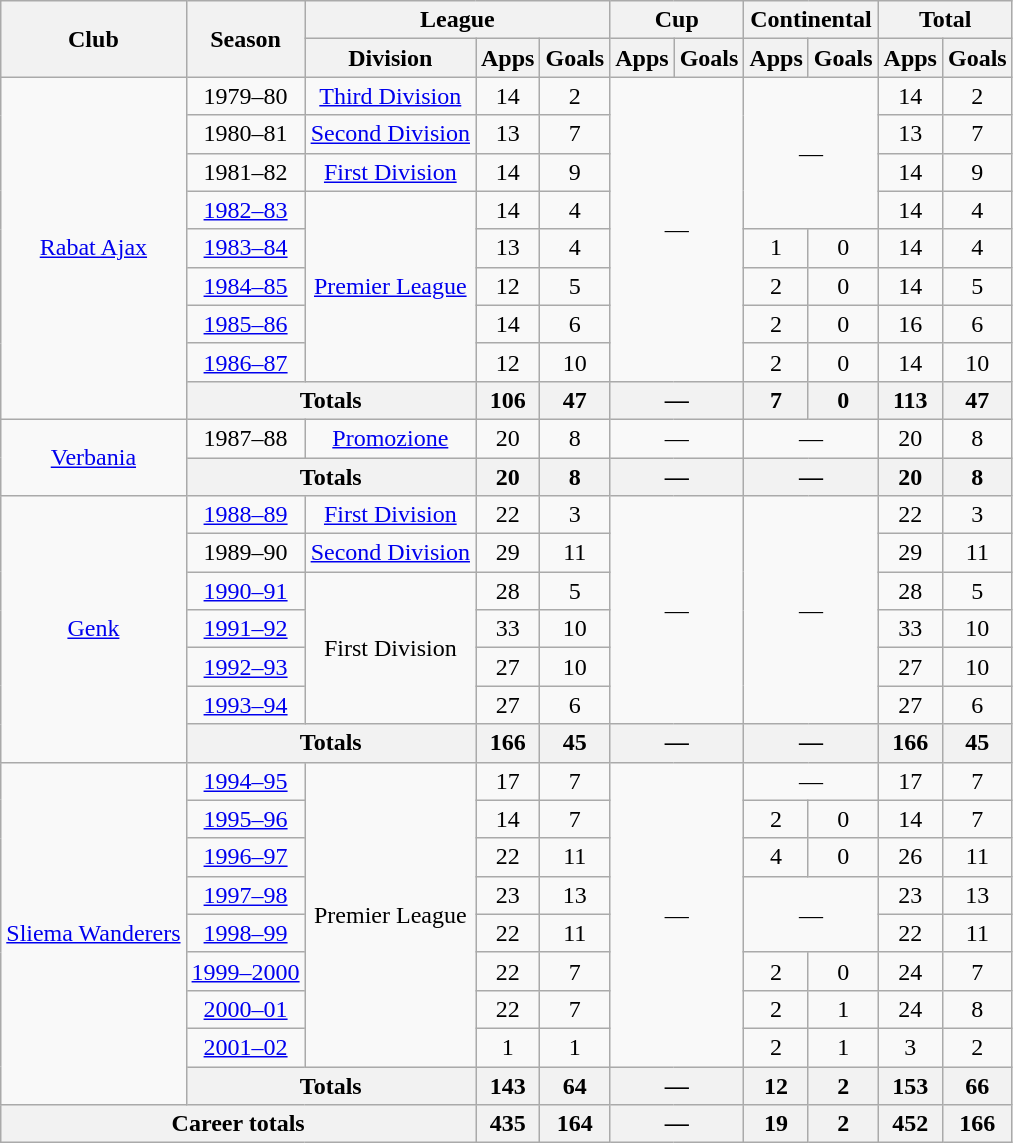<table class="wikitable" style="text-align: center">
<tr>
<th rowspan="2">Club</th>
<th rowspan="2">Season</th>
<th colspan="3">League</th>
<th colspan="2">Cup</th>
<th colspan="2">Continental</th>
<th colspan="2">Total</th>
</tr>
<tr>
<th>Division</th>
<th>Apps</th>
<th>Goals</th>
<th>Apps</th>
<th>Goals</th>
<th>Apps</th>
<th>Goals</th>
<th>Apps</th>
<th>Goals</th>
</tr>
<tr>
<td rowspan="9"><a href='#'>Rabat Ajax</a></td>
<td>1979–80</td>
<td><a href='#'>Third Division</a></td>
<td>14</td>
<td>2</td>
<td rowspan="8" colspan="2">—</td>
<td rowspan="4" colspan="2">—</td>
<td>14</td>
<td>2</td>
</tr>
<tr>
<td>1980–81</td>
<td><a href='#'>Second Division</a></td>
<td>13</td>
<td>7</td>
<td>13</td>
<td>7</td>
</tr>
<tr>
<td>1981–82</td>
<td><a href='#'>First Division</a></td>
<td>14</td>
<td>9</td>
<td>14</td>
<td>9</td>
</tr>
<tr>
<td><a href='#'>1982–83</a></td>
<td rowspan="5"><a href='#'>Premier League</a></td>
<td>14</td>
<td>4</td>
<td>14</td>
<td>4</td>
</tr>
<tr>
<td><a href='#'>1983–84</a></td>
<td>13</td>
<td>4</td>
<td>1</td>
<td>0</td>
<td>14</td>
<td>4</td>
</tr>
<tr>
<td><a href='#'>1984–85</a></td>
<td>12</td>
<td>5</td>
<td>2</td>
<td>0</td>
<td>14</td>
<td>5</td>
</tr>
<tr>
<td><a href='#'>1985–86</a></td>
<td>14</td>
<td>6</td>
<td>2</td>
<td>0</td>
<td>16</td>
<td>6</td>
</tr>
<tr>
<td><a href='#'>1986–87</a></td>
<td>12</td>
<td>10</td>
<td>2</td>
<td>0</td>
<td>14</td>
<td>10</td>
</tr>
<tr>
<th colspan="2">Totals</th>
<th>106</th>
<th>47</th>
<th colspan="2">—</th>
<th>7</th>
<th>0</th>
<th>113</th>
<th>47</th>
</tr>
<tr>
<td rowspan="2"><a href='#'>Verbania</a></td>
<td>1987–88</td>
<td><a href='#'>Promozione</a></td>
<td>20</td>
<td>8</td>
<td colspan="2">—</td>
<td colspan="2">—</td>
<td>20</td>
<td>8</td>
</tr>
<tr>
<th colspan="2">Totals</th>
<th>20</th>
<th>8</th>
<th colspan="2">—</th>
<th colspan="2">—</th>
<th>20</th>
<th>8</th>
</tr>
<tr>
<td rowspan="7"><a href='#'>Genk</a></td>
<td><a href='#'>1988–89</a></td>
<td><a href='#'>First Division</a></td>
<td>22</td>
<td>3</td>
<td rowspan="6" colspan="2">—</td>
<td rowspan="6" colspan="2">—</td>
<td>22</td>
<td>3</td>
</tr>
<tr>
<td>1989–90</td>
<td><a href='#'>Second Division</a></td>
<td>29</td>
<td>11</td>
<td>29</td>
<td>11</td>
</tr>
<tr>
<td><a href='#'>1990–91</a></td>
<td rowspan="4">First Division</td>
<td>28</td>
<td>5</td>
<td>28</td>
<td>5</td>
</tr>
<tr>
<td><a href='#'>1991–92</a></td>
<td>33</td>
<td>10</td>
<td>33</td>
<td>10</td>
</tr>
<tr>
<td><a href='#'>1992–93</a></td>
<td>27</td>
<td>10</td>
<td>27</td>
<td>10</td>
</tr>
<tr>
<td><a href='#'>1993–94</a></td>
<td>27</td>
<td>6</td>
<td>27</td>
<td>6</td>
</tr>
<tr>
<th colspan="2">Totals</th>
<th>166</th>
<th>45</th>
<th colspan="2">—</th>
<th colspan="2">—</th>
<th>166</th>
<th>45</th>
</tr>
<tr>
<td rowspan="9"><a href='#'>Sliema Wanderers</a></td>
<td><a href='#'>1994–95</a></td>
<td rowspan="8">Premier League</td>
<td>17</td>
<td>7</td>
<td rowspan="8" colspan="2">—</td>
<td colspan="2">—</td>
<td>17</td>
<td>7</td>
</tr>
<tr>
<td><a href='#'>1995–96</a></td>
<td>14</td>
<td>7</td>
<td>2</td>
<td>0</td>
<td>14</td>
<td>7</td>
</tr>
<tr>
<td><a href='#'>1996–97</a></td>
<td>22</td>
<td>11</td>
<td>4</td>
<td>0</td>
<td>26</td>
<td>11</td>
</tr>
<tr>
<td><a href='#'>1997–98</a></td>
<td>23</td>
<td>13</td>
<td rowspan="2" colspan="2">—</td>
<td>23</td>
<td>13</td>
</tr>
<tr>
<td><a href='#'>1998–99</a></td>
<td>22</td>
<td>11</td>
<td>22</td>
<td>11</td>
</tr>
<tr>
<td><a href='#'>1999–2000</a></td>
<td>22</td>
<td>7</td>
<td>2</td>
<td>0</td>
<td>24</td>
<td>7</td>
</tr>
<tr>
<td><a href='#'>2000–01</a></td>
<td>22</td>
<td>7</td>
<td>2</td>
<td>1</td>
<td>24</td>
<td>8</td>
</tr>
<tr>
<td><a href='#'>2001–02</a></td>
<td>1</td>
<td>1</td>
<td>2</td>
<td>1</td>
<td>3</td>
<td>2</td>
</tr>
<tr>
<th colspan="2">Totals</th>
<th>143</th>
<th>64</th>
<th colspan="2">—</th>
<th>12</th>
<th>2</th>
<th>153</th>
<th>66</th>
</tr>
<tr>
<th colspan="3">Career totals</th>
<th>435</th>
<th>164</th>
<th colspan="2">—</th>
<th>19</th>
<th>2</th>
<th>452</th>
<th>166</th>
</tr>
</table>
